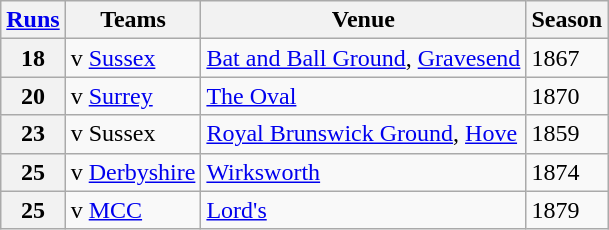<table class="wikitable">
<tr>
<th><a href='#'>Runs</a></th>
<th>Teams</th>
<th>Venue</th>
<th>Season</th>
</tr>
<tr>
<th>18</th>
<td>v <a href='#'>Sussex</a></td>
<td><a href='#'>Bat and Ball Ground</a>, <a href='#'>Gravesend</a></td>
<td>1867</td>
</tr>
<tr>
<th>20</th>
<td>v <a href='#'>Surrey</a></td>
<td><a href='#'>The Oval</a></td>
<td>1870</td>
</tr>
<tr>
<th>23</th>
<td>v Sussex</td>
<td><a href='#'>Royal Brunswick Ground</a>, <a href='#'>Hove</a></td>
<td>1859</td>
</tr>
<tr>
<th>25</th>
<td>v <a href='#'>Derbyshire</a></td>
<td><a href='#'>Wirksworth</a></td>
<td>1874</td>
</tr>
<tr>
<th>25</th>
<td>v <a href='#'>MCC</a></td>
<td><a href='#'>Lord's</a></td>
<td>1879</td>
</tr>
</table>
